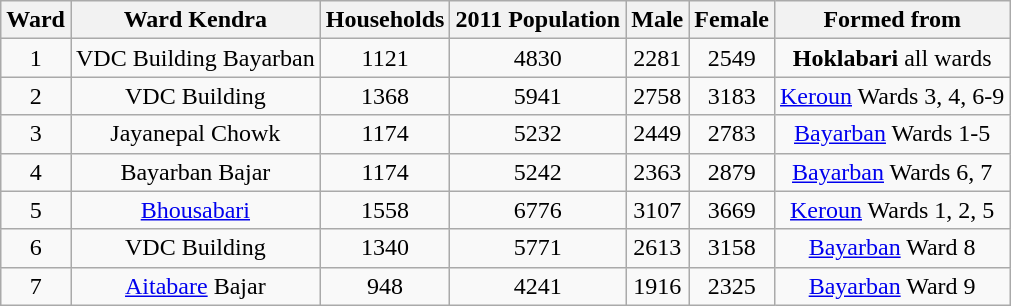<table class=wikitable style="text-align:center;">
<tr>
<th>Ward</th>
<th>Ward Kendra</th>
<th>Households</th>
<th>2011 Population</th>
<th>Male</th>
<th>Female</th>
<th>Formed  from</th>
</tr>
<tr>
<td>1</td>
<td>VDC Building Bayarban</td>
<td>1121</td>
<td>4830</td>
<td>2281</td>
<td>2549</td>
<td><strong>Hoklabari</strong> all wards</td>
</tr>
<tr>
<td>2</td>
<td>VDC Building</td>
<td>1368</td>
<td>5941</td>
<td>2758</td>
<td>3183</td>
<td><a href='#'>Keroun</a> Wards 3, 4, 6-9</td>
</tr>
<tr>
<td>3</td>
<td>Jayanepal Chowk</td>
<td>1174</td>
<td>5232</td>
<td>2449</td>
<td>2783</td>
<td><a href='#'>Bayarban</a> Wards 1-5</td>
</tr>
<tr>
<td>4</td>
<td>Bayarban Bajar</td>
<td>1174</td>
<td>5242</td>
<td>2363</td>
<td>2879</td>
<td><a href='#'>Bayarban</a> Wards 6, 7</td>
</tr>
<tr>
<td>5</td>
<td><a href='#'>Bhousabari</a></td>
<td>1558</td>
<td>6776</td>
<td>3107</td>
<td>3669</td>
<td><a href='#'>Keroun</a> Wards 1, 2, 5</td>
</tr>
<tr>
<td>6</td>
<td>VDC Building</td>
<td>1340</td>
<td>5771</td>
<td>2613</td>
<td>3158</td>
<td><a href='#'>Bayarban</a> Ward 8</td>
</tr>
<tr>
<td>7</td>
<td><a href='#'>Aitabare</a> Bajar</td>
<td>948</td>
<td>4241</td>
<td>1916</td>
<td>2325</td>
<td><a href='#'>Bayarban</a> Ward 9</td>
</tr>
</table>
